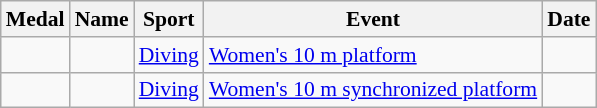<table class="wikitable sortable" style="font-size:90%">
<tr>
<th>Medal</th>
<th>Name</th>
<th>Sport</th>
<th>Event</th>
<th>Date</th>
</tr>
<tr>
<td></td>
<td></td>
<td><a href='#'>Diving</a></td>
<td><a href='#'>Women's 10 m platform</a></td>
<td></td>
</tr>
<tr>
<td></td>
<td><br></td>
<td><a href='#'>Diving</a></td>
<td><a href='#'>Women's 10 m synchronized platform</a></td>
<td></td>
</tr>
</table>
